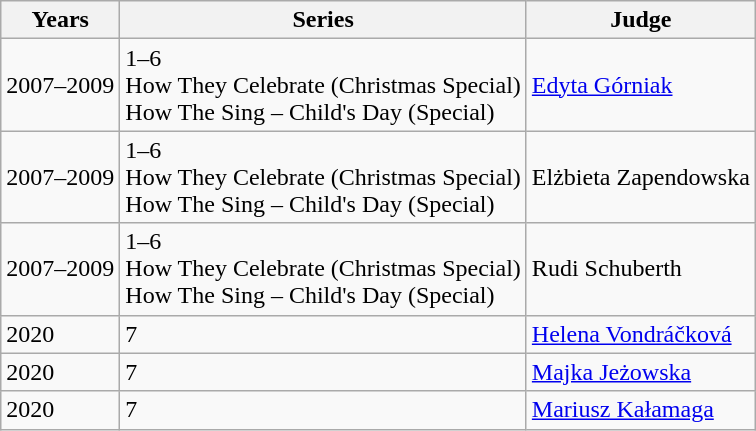<table class="wikitable" border="1">
<tr>
<th>Years</th>
<th>Series</th>
<th>Judge</th>
</tr>
<tr>
<td>2007–2009</td>
<td>1–6 <br> How They Celebrate (Christmas Special) <br> How The Sing – Child's Day (Special)</td>
<td><a href='#'>Edyta Górniak</a></td>
</tr>
<tr>
<td>2007–2009</td>
<td>1–6 <br> How They Celebrate (Christmas Special) <br> How The Sing – Child's Day (Special)</td>
<td>Elżbieta Zapendowska</td>
</tr>
<tr>
<td>2007–2009</td>
<td>1–6 <br> How They Celebrate (Christmas Special) <br> How The Sing – Child's Day (Special)</td>
<td>Rudi Schuberth</td>
</tr>
<tr>
<td>2020</td>
<td>7 <br></td>
<td><a href='#'>Helena Vondráčková</a></td>
</tr>
<tr>
<td>2020</td>
<td>7 <br></td>
<td><a href='#'>Majka Jeżowska</a></td>
</tr>
<tr>
<td>2020</td>
<td>7 <br></td>
<td><a href='#'>Mariusz Kałamaga</a></td>
</tr>
</table>
